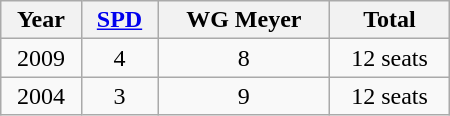<table class="wikitable" width="300">
<tr>
<th>Year</th>
<th><a href='#'>SPD</a></th>
<th>WG Meyer</th>
<th>Total</th>
</tr>
<tr align="center">
<td>2009</td>
<td>4</td>
<td>8</td>
<td>12 seats</td>
</tr>
<tr align="center">
<td>2004</td>
<td>3</td>
<td>9</td>
<td>12 seats</td>
</tr>
</table>
